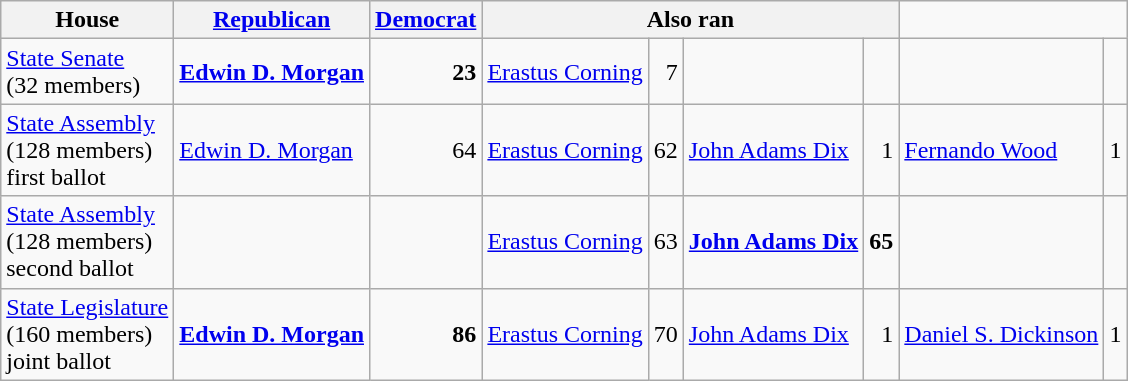<table class=wikitable>
<tr>
<th>House</th>
<th><a href='#'>Republican</a></th>
<th><a href='#'>Democrat</a></th>
<th colspan="4">Also ran</th>
</tr>
<tr>
<td><a href='#'>State Senate</a> <br>(32 members)</td>
<td><strong><a href='#'>Edwin D. Morgan</a></strong></td>
<td align="right"><strong>23</strong></td>
<td><a href='#'>Erastus Corning</a></td>
<td align="right">7</td>
<td></td>
<td></td>
<td></td>
<td></td>
</tr>
<tr>
<td><a href='#'>State Assembly</a> <br>(128 members) <br>first ballot</td>
<td><a href='#'>Edwin D. Morgan</a></td>
<td align="right">64</td>
<td><a href='#'>Erastus Corning</a></td>
<td align="right">62</td>
<td><a href='#'>John Adams Dix</a></td>
<td align="right">1</td>
<td><a href='#'>Fernando Wood</a></td>
<td align="right">1</td>
</tr>
<tr>
<td><a href='#'>State Assembly</a> <br>(128 members) <br>second ballot</td>
<td></td>
<td></td>
<td><a href='#'>Erastus Corning</a></td>
<td align="right">63</td>
<td><strong><a href='#'>John Adams Dix</a></strong></td>
<td align="right"><strong>65</strong></td>
<td></td>
</tr>
<tr>
<td><a href='#'>State Legislature</a> <br>(160 members) <br>joint ballot</td>
<td><strong><a href='#'>Edwin D. Morgan</a></strong></td>
<td align="right"><strong>86</strong></td>
<td><a href='#'>Erastus Corning</a></td>
<td align="right">70</td>
<td><a href='#'>John Adams Dix</a></td>
<td align="right">1</td>
<td><a href='#'>Daniel S. Dickinson</a></td>
<td align="right">1</td>
</tr>
</table>
